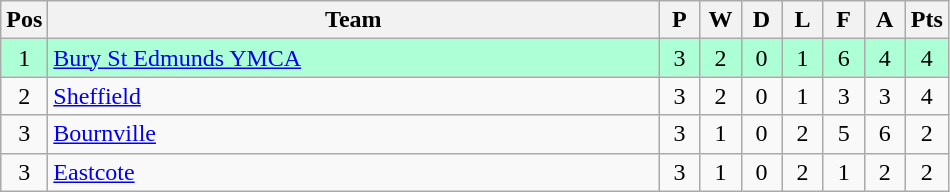<table class="wikitable" style="font-size: 100%">
<tr>
<th width=20>Pos</th>
<th width=400>Team</th>
<th width=20>P</th>
<th width=20>W</th>
<th width=20>D</th>
<th width=20>L</th>
<th width=20>F</th>
<th width=20>A</th>
<th width=20>Pts</th>
</tr>
<tr align=center style="background: #ADFFD6;">
<td>1</td>
<td align="left"><a href='#'>Bury St Edmunds YMCA</a></td>
<td>3</td>
<td>2</td>
<td>0</td>
<td>1</td>
<td>6</td>
<td>4</td>
<td>4</td>
</tr>
<tr align=center>
<td>2</td>
<td align="left"><a href='#'>Sheffield</a></td>
<td>3</td>
<td>2</td>
<td>0</td>
<td>1</td>
<td>3</td>
<td>3</td>
<td>4</td>
</tr>
<tr align=center>
<td>3</td>
<td align="left"><a href='#'>Bournville</a></td>
<td>3</td>
<td>1</td>
<td>0</td>
<td>2</td>
<td>5</td>
<td>6</td>
<td>2</td>
</tr>
<tr align=center>
<td>3</td>
<td align="left"><a href='#'>Eastcote</a></td>
<td>3</td>
<td>1</td>
<td>0</td>
<td>2</td>
<td>1</td>
<td>2</td>
<td>2</td>
</tr>
</table>
